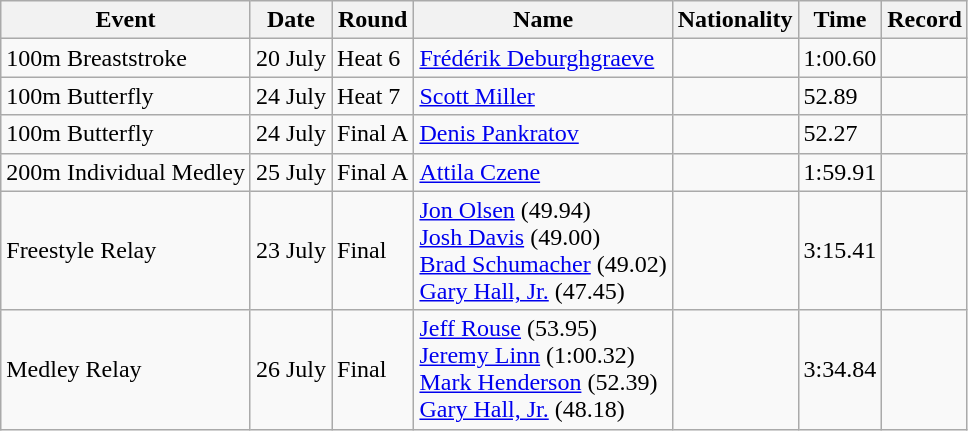<table class="wikitable sortable">
<tr>
<th>Event</th>
<th>Date</th>
<th>Round</th>
<th>Name</th>
<th>Nationality</th>
<th>Time</th>
<th>Record</th>
</tr>
<tr>
<td>100m Breaststroke</td>
<td>20 July</td>
<td>Heat 6</td>
<td align="left"><a href='#'>Frédérik Deburghgraeve</a></td>
<td align="left"></td>
<td>1:00.60</td>
<td></td>
</tr>
<tr>
<td>100m Butterfly</td>
<td>24 July</td>
<td>Heat 7</td>
<td align="left"><a href='#'>Scott Miller</a></td>
<td align="left"></td>
<td>52.89</td>
<td></td>
</tr>
<tr>
<td>100m Butterfly</td>
<td>24 July</td>
<td>Final A</td>
<td align="left"><a href='#'>Denis Pankratov</a></td>
<td align="left"></td>
<td>52.27</td>
<td></td>
</tr>
<tr>
<td>200m Individual Medley</td>
<td>25 July</td>
<td>Final A</td>
<td align="left"><a href='#'>Attila Czene</a></td>
<td align="left"></td>
<td>1:59.91</td>
<td></td>
</tr>
<tr>
<td> Freestyle Relay</td>
<td>23 July</td>
<td>Final</td>
<td align=left><a href='#'>Jon Olsen</a> (49.94)<br><a href='#'>Josh Davis</a> (49.00)<br><a href='#'>Brad Schumacher</a> (49.02)<br><a href='#'>Gary Hall, Jr.</a> (47.45)</td>
<td align=left></td>
<td>3:15.41</td>
<td></td>
</tr>
<tr>
<td> Medley Relay</td>
<td>26 July</td>
<td>Final</td>
<td align=left><a href='#'>Jeff Rouse</a> (53.95)<br><a href='#'>Jeremy Linn</a> (1:00.32)<br><a href='#'>Mark Henderson</a> (52.39)<br><a href='#'>Gary Hall, Jr.</a> (48.18)</td>
<td align=left></td>
<td>3:34.84</td>
<td></td>
</tr>
</table>
